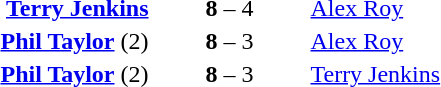<table style="text-align:center">
<tr>
<th width=200></th>
<th width=100></th>
<th width=200></th>
</tr>
<tr>
<td align=right><strong><a href='#'>Terry Jenkins</a></strong> </td>
<td><strong>8</strong> – 4</td>
<td align=left> <a href='#'>Alex Roy</a></td>
</tr>
<tr>
<td align=right><strong><a href='#'>Phil Taylor</a></strong> (2) </td>
<td><strong>8</strong> – 3</td>
<td align=left> <a href='#'>Alex Roy</a></td>
</tr>
<tr>
<td align=right><strong><a href='#'>Phil Taylor</a></strong> (2) </td>
<td><strong>8</strong> – 3</td>
<td align=left> <a href='#'>Terry Jenkins</a></td>
</tr>
</table>
